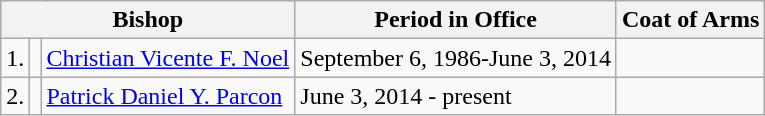<table class="wikitable">
<tr>
<th colspan=3>Bishop</th>
<th>Period in Office</th>
<th>Coat of Arms</th>
</tr>
<tr>
<td>1.</td>
<td></td>
<td><a href='#'>Christian Vicente F. Noel</a></td>
<td>September 6, 1986-June 3, 2014</td>
<td></td>
</tr>
<tr>
<td>2.</td>
<td></td>
<td><a href='#'>Patrick Daniel Y. Parcon</a></td>
<td>June 3, 2014 - present</td>
<td></td>
</tr>
</table>
